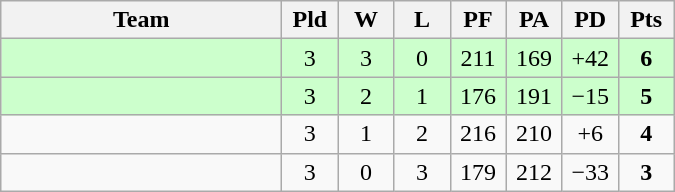<table class=wikitable style="text-align:center">
<tr>
<th width=180>Team</th>
<th width=30>Pld</th>
<th width=30>W</th>
<th width=30>L</th>
<th width=30>PF</th>
<th width=30>PA</th>
<th width=30>PD</th>
<th width=30>Pts</th>
</tr>
<tr bgcolor="#ccffcc">
<td align="left"></td>
<td>3</td>
<td>3</td>
<td>0</td>
<td>211</td>
<td>169</td>
<td>+42</td>
<td><strong>6</strong></td>
</tr>
<tr bgcolor="#ccffcc">
<td align="left"></td>
<td>3</td>
<td>2</td>
<td>1</td>
<td>176</td>
<td>191</td>
<td>−15</td>
<td><strong>5</strong></td>
</tr>
<tr>
<td align="left"></td>
<td>3</td>
<td>1</td>
<td>2</td>
<td>216</td>
<td>210</td>
<td>+6</td>
<td><strong>4</strong></td>
</tr>
<tr>
<td align="left"></td>
<td>3</td>
<td>0</td>
<td>3</td>
<td>179</td>
<td>212</td>
<td>−33</td>
<td><strong>3</strong></td>
</tr>
</table>
